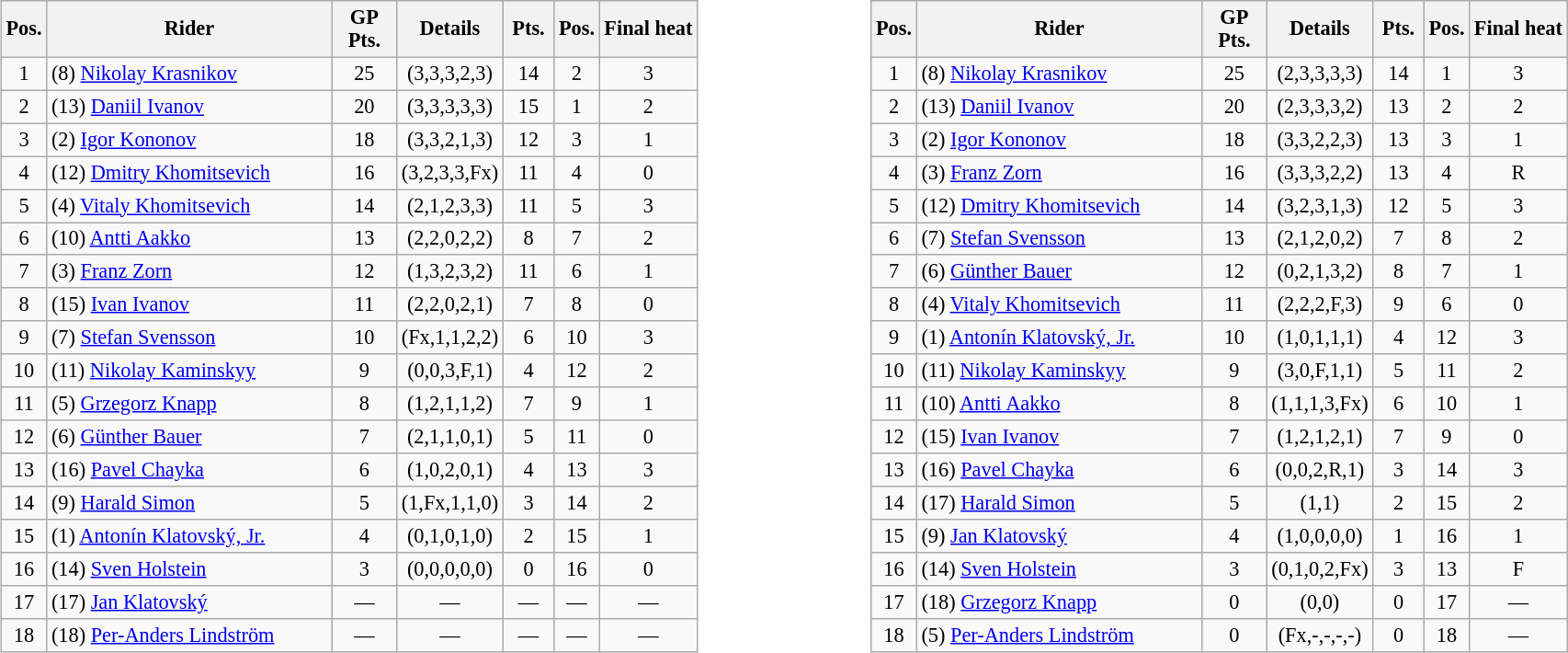<table width=100%>
<tr>
<td width=50% valign=top><br><table class=wikitable style="font-size:93%;">
<tr>
<th width=25px>Pos.</th>
<th width=200px>Rider</th>
<th width=40px>GP Pts.</th>
<th width=70px>Details</th>
<th width=30px>Pts.</th>
<th width=20px>Pos.</th>
<th>Final heat</th>
</tr>
<tr align=center>
<td>1</td>
<td align=left> (8) <a href='#'>Nikolay Krasnikov</a></td>
<td>25</td>
<td>(3,3,3,2,3)</td>
<td>14</td>
<td>2</td>
<td>3</td>
</tr>
<tr align=center>
<td>2</td>
<td align=left> (13) <a href='#'>Daniil Ivanov</a></td>
<td>20</td>
<td>(3,3,3,3,3)</td>
<td>15</td>
<td>1</td>
<td>2</td>
</tr>
<tr align=center>
<td>3</td>
<td align=left> (2) <a href='#'>Igor Kononov</a></td>
<td>18</td>
<td>(3,3,2,1,3)</td>
<td>12</td>
<td>3</td>
<td>1</td>
</tr>
<tr align=center>
<td>4</td>
<td align=left> (12) <a href='#'>Dmitry Khomitsevich</a></td>
<td>16</td>
<td>(3,2,3,3,Fx)</td>
<td>11</td>
<td>4</td>
<td>0</td>
</tr>
<tr align=center>
<td>5</td>
<td align=left> (4) <a href='#'>Vitaly Khomitsevich</a></td>
<td>14</td>
<td>(2,1,2,3,3)</td>
<td>11</td>
<td>5</td>
<td>3</td>
</tr>
<tr align=center>
<td>6</td>
<td align=left> (10) <a href='#'>Antti Aakko</a></td>
<td>13</td>
<td>(2,2,0,2,2)</td>
<td>8</td>
<td>7</td>
<td>2</td>
</tr>
<tr align=center>
<td>7</td>
<td align=left> (3) <a href='#'>Franz Zorn</a></td>
<td>12</td>
<td>(1,3,2,3,2)</td>
<td>11</td>
<td>6</td>
<td>1</td>
</tr>
<tr align=center>
<td>8</td>
<td align=left> (15) <a href='#'>Ivan Ivanov</a></td>
<td>11</td>
<td>(2,2,0,2,1)</td>
<td>7</td>
<td>8</td>
<td>0</td>
</tr>
<tr align=center>
<td>9</td>
<td align=left> (7) <a href='#'>Stefan Svensson</a></td>
<td>10</td>
<td>(Fx,1,1,2,2)</td>
<td>6</td>
<td>10</td>
<td>3</td>
</tr>
<tr align=center>
<td>10</td>
<td align=left> (11) <a href='#'>Nikolay Kaminskyy</a></td>
<td>9</td>
<td>(0,0,3,F,1)</td>
<td>4</td>
<td>12</td>
<td>2</td>
</tr>
<tr align=center>
<td>11</td>
<td align=left> (5) <a href='#'>Grzegorz Knapp</a></td>
<td>8</td>
<td>(1,2,1,1,2)</td>
<td>7</td>
<td>9</td>
<td>1</td>
</tr>
<tr align=center>
<td>12</td>
<td align=left> (6) <a href='#'>Günther Bauer</a></td>
<td>7</td>
<td>(2,1,1,0,1)</td>
<td>5</td>
<td>11</td>
<td>0</td>
</tr>
<tr align=center>
<td>13</td>
<td align=left> (16) <a href='#'>Pavel Chayka</a></td>
<td>6</td>
<td>(1,0,2,0,1)</td>
<td>4</td>
<td>13</td>
<td>3</td>
</tr>
<tr align=center>
<td>14</td>
<td align=left> (9) <a href='#'>Harald Simon</a></td>
<td>5</td>
<td>(1,Fx,1,1,0)</td>
<td>3</td>
<td>14</td>
<td>2</td>
</tr>
<tr align=center>
<td>15</td>
<td align=left> (1) <a href='#'>Antonín Klatovský, Jr.</a></td>
<td>4</td>
<td>(0,1,0,1,0)</td>
<td>2</td>
<td>15</td>
<td>1</td>
</tr>
<tr align=center>
<td>16</td>
<td align=left> (14) <a href='#'>Sven Holstein</a></td>
<td>3</td>
<td>(0,0,0,0,0)</td>
<td>0</td>
<td>16</td>
<td>0</td>
</tr>
<tr align=center>
<td>17</td>
<td align=left> (17) <a href='#'>Jan Klatovský</a></td>
<td>—</td>
<td>—</td>
<td>—</td>
<td>—</td>
<td>—</td>
</tr>
<tr align=center>
<td>18</td>
<td align=left> (18) <a href='#'>Per-Anders Lindström</a></td>
<td>—</td>
<td>—</td>
<td>—</td>
<td>—</td>
<td>—</td>
</tr>
</table>
</td>
<td width=50% valign=top><br><table class=wikitable style="font-size:93%;">
<tr>
<th width=25px>Pos.</th>
<th width=200px>Rider</th>
<th width=40px>GP Pts.</th>
<th width=70px>Details</th>
<th width=30px>Pts.</th>
<th width=20px>Pos.</th>
<th>Final heat</th>
</tr>
<tr align=center>
<td>1</td>
<td align=left> (8) <a href='#'>Nikolay Krasnikov</a></td>
<td>25</td>
<td>(2,3,3,3,3)</td>
<td>14</td>
<td>1</td>
<td>3</td>
</tr>
<tr align=center>
<td>2</td>
<td align=left> (13) <a href='#'>Daniil Ivanov</a></td>
<td>20</td>
<td>(2,3,3,3,2)</td>
<td>13</td>
<td>2</td>
<td>2</td>
</tr>
<tr align=center>
<td>3</td>
<td align=left> (2) <a href='#'>Igor Kononov</a></td>
<td>18</td>
<td>(3,3,2,2,3)</td>
<td>13</td>
<td>3</td>
<td>1</td>
</tr>
<tr align=center>
<td>4</td>
<td align=left> (3) <a href='#'>Franz Zorn</a></td>
<td>16</td>
<td>(3,3,3,2,2)</td>
<td>13</td>
<td>4</td>
<td>R</td>
</tr>
<tr align=center>
<td>5</td>
<td align=left> (12) <a href='#'>Dmitry Khomitsevich</a></td>
<td>14</td>
<td>(3,2,3,1,3)</td>
<td>12</td>
<td>5</td>
<td>3</td>
</tr>
<tr align=center>
<td>6</td>
<td align=left> (7) <a href='#'>Stefan Svensson</a></td>
<td>13</td>
<td>(2,1,2,0,2)</td>
<td>7</td>
<td>8</td>
<td>2</td>
</tr>
<tr align=center>
<td>7</td>
<td align=left> (6) <a href='#'>Günther Bauer</a></td>
<td>12</td>
<td>(0,2,1,3,2)</td>
<td>8</td>
<td>7</td>
<td>1</td>
</tr>
<tr align=center>
<td>8</td>
<td align=left> (4) <a href='#'>Vitaly Khomitsevich</a></td>
<td>11</td>
<td>(2,2,2,F,3)</td>
<td>9</td>
<td>6</td>
<td>0</td>
</tr>
<tr align=center>
<td>9</td>
<td align=left> (1) <a href='#'>Antonín Klatovský, Jr.</a></td>
<td>10</td>
<td>(1,0,1,1,1)</td>
<td>4</td>
<td>12</td>
<td>3</td>
</tr>
<tr align=center>
<td>10</td>
<td align=left> (11) <a href='#'>Nikolay Kaminskyy</a></td>
<td>9</td>
<td>(3,0,F,1,1)</td>
<td>5</td>
<td>11</td>
<td>2</td>
</tr>
<tr align=center>
<td>11</td>
<td align=left> (10) <a href='#'>Antti Aakko</a></td>
<td>8</td>
<td>(1,1,1,3,Fx)</td>
<td>6</td>
<td>10</td>
<td>1</td>
</tr>
<tr align=center>
<td>12</td>
<td align=left> (15) <a href='#'>Ivan Ivanov</a></td>
<td>7</td>
<td>(1,2,1,2,1)</td>
<td>7</td>
<td>9</td>
<td>0</td>
</tr>
<tr align=center>
<td>13</td>
<td align=left> (16) <a href='#'>Pavel Chayka</a></td>
<td>6</td>
<td>(0,0,2,R,1)</td>
<td>3</td>
<td>14</td>
<td>3</td>
</tr>
<tr align=center>
<td>14</td>
<td align=left> (17) <a href='#'>Harald Simon</a></td>
<td>5</td>
<td>(1,1)</td>
<td>2</td>
<td>15</td>
<td>2</td>
</tr>
<tr align=center>
<td>15</td>
<td align=left> (9) <a href='#'>Jan Klatovský</a></td>
<td>4</td>
<td>(1,0,0,0,0)</td>
<td>1</td>
<td>16</td>
<td>1</td>
</tr>
<tr align=center>
<td>16</td>
<td align=left> (14) <a href='#'>Sven Holstein</a></td>
<td>3</td>
<td>(0,1,0,2,Fx)</td>
<td>3</td>
<td>13</td>
<td>F</td>
</tr>
<tr align=center>
<td>17</td>
<td align=left> (18) <a href='#'>Grzegorz Knapp</a></td>
<td>0</td>
<td>(0,0)</td>
<td>0</td>
<td>17</td>
<td>—</td>
</tr>
<tr align=center>
<td>18</td>
<td align=left> (5) <a href='#'>Per-Anders Lindström</a></td>
<td>0</td>
<td>(Fx,-,-,-,-)</td>
<td>0</td>
<td>18</td>
<td>—</td>
</tr>
</table>
</td>
</tr>
</table>
